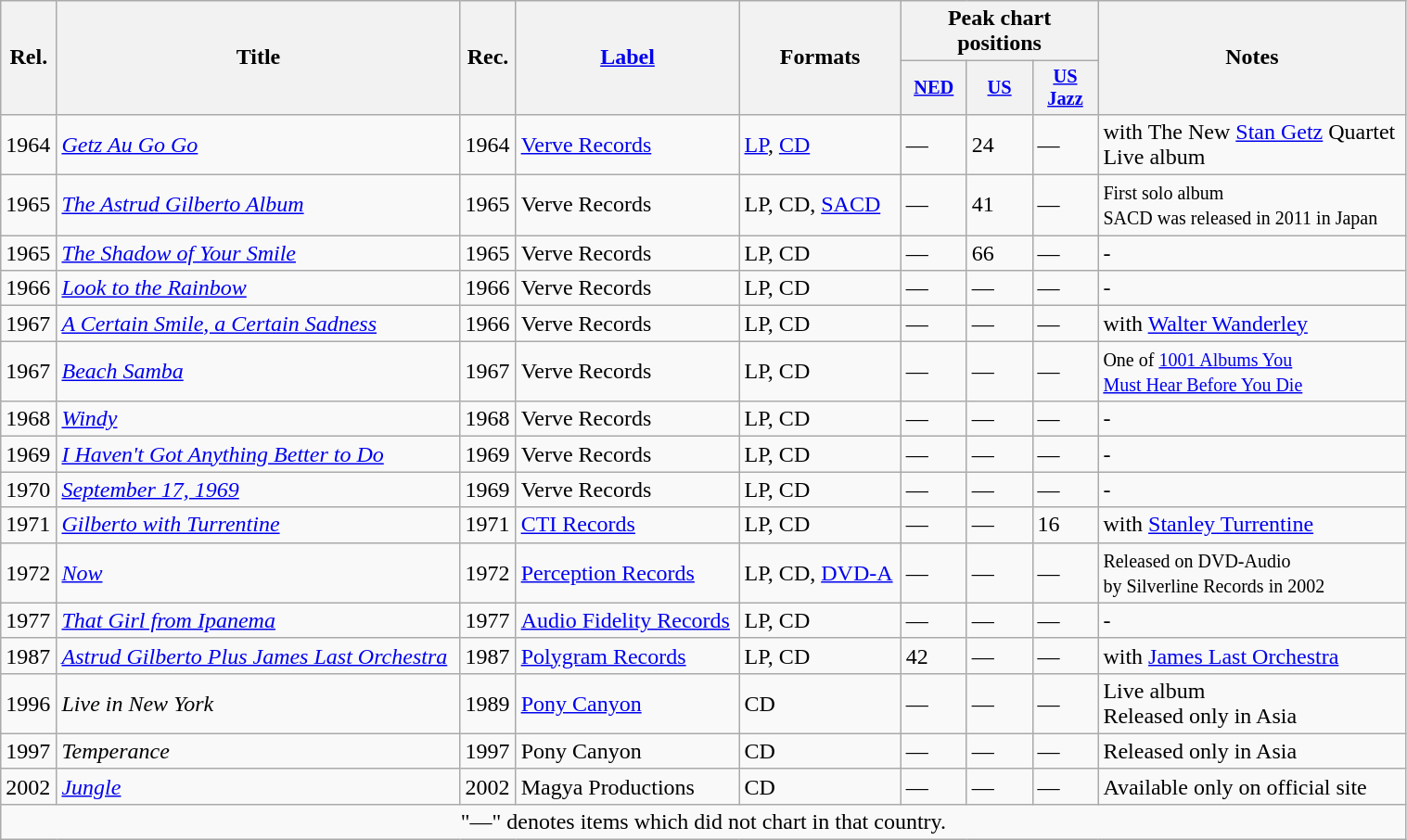<table class="wikitable" style="width:80%;">
<tr>
<th scope="col" rowspan="2">Rel.</th>
<th scope="col" rowspan="2">Title</th>
<th scope="col" rowspan="2">Rec.</th>
<th scope="col" rowspan="2"><a href='#'>Label</a></th>
<th scope="col" rowspan="2">Formats</th>
<th scope="col" colspan="3">Peak chart positions</th>
<th scope="col" rowspan="2">Notes</th>
</tr>
<tr>
<th scope="col" style="width:3em;font-size:85%;"><a href='#'>NED</a><br></th>
<th scope="col" style="width:3em;font-size:85%;"><a href='#'>US</a><br></th>
<th scope="col" style="width:3em;font-size:85%;"><a href='#'>US</a><br><a href='#'>Jazz</a><br></th>
</tr>
<tr>
<td>1964</td>
<td><em><a href='#'>Getz Au Go Go</a></em></td>
<td>1964</td>
<td><a href='#'>Verve Records</a></td>
<td><a href='#'>LP</a>, <a href='#'>CD</a></td>
<td>—</td>
<td>24</td>
<td>—</td>
<td>with The New <a href='#'>Stan Getz</a> Quartet<br>Live album</td>
</tr>
<tr>
<td>1965</td>
<td><em><a href='#'>The Astrud Gilberto Album</a></em></td>
<td>1965</td>
<td>Verve Records</td>
<td>LP, CD, <a href='#'>SACD</a></td>
<td>—</td>
<td>41</td>
<td>—</td>
<td><small>First solo album</small><br><small>SACD was released in 2011 in Japan</small></td>
</tr>
<tr>
<td>1965</td>
<td><em><a href='#'>The Shadow of Your Smile</a></em></td>
<td>1965</td>
<td>Verve Records</td>
<td>LP, CD</td>
<td>—</td>
<td>66</td>
<td>—</td>
<td>-</td>
</tr>
<tr>
<td>1966</td>
<td><em><a href='#'>Look to the Rainbow</a></em></td>
<td>1966</td>
<td>Verve Records</td>
<td>LP, CD</td>
<td>—</td>
<td>—</td>
<td>—</td>
<td>-</td>
</tr>
<tr>
<td>1967</td>
<td><em><a href='#'>A Certain Smile, a Certain Sadness</a></em></td>
<td>1966</td>
<td>Verve Records</td>
<td>LP, CD</td>
<td>—</td>
<td>—</td>
<td>—</td>
<td>with <a href='#'>Walter Wanderley</a></td>
</tr>
<tr>
<td>1967</td>
<td><em><a href='#'>Beach Samba</a></em></td>
<td>1967</td>
<td>Verve Records</td>
<td>LP, CD</td>
<td>—</td>
<td>—</td>
<td>—</td>
<td><small>One of <a href='#'>1001 Albums You<br>Must Hear Before You Die</a></small></td>
</tr>
<tr>
<td>1968</td>
<td><em><a href='#'>Windy</a></em></td>
<td>1968</td>
<td>Verve Records</td>
<td>LP, CD</td>
<td>—</td>
<td>—</td>
<td>—</td>
<td>-</td>
</tr>
<tr>
<td>1969</td>
<td><em><a href='#'>I Haven't Got Anything Better to Do</a></em></td>
<td>1969</td>
<td>Verve Records</td>
<td>LP, CD</td>
<td>—</td>
<td>—</td>
<td>—</td>
<td>-</td>
</tr>
<tr>
<td>1970</td>
<td><em><a href='#'>September 17, 1969</a></em></td>
<td>1969</td>
<td>Verve Records</td>
<td>LP, CD</td>
<td>—</td>
<td>—</td>
<td>—</td>
<td>-</td>
</tr>
<tr>
<td>1971</td>
<td><em><a href='#'>Gilberto with Turrentine</a></em></td>
<td>1971</td>
<td><a href='#'>CTI Records</a></td>
<td>LP, CD</td>
<td>—</td>
<td>—</td>
<td>16</td>
<td>with <a href='#'>Stanley Turrentine</a></td>
</tr>
<tr>
<td>1972</td>
<td><em><a href='#'>Now</a></em></td>
<td>1972</td>
<td><a href='#'>Perception Records</a></td>
<td>LP, CD, <a href='#'>DVD-A</a></td>
<td>—</td>
<td>—</td>
<td>—</td>
<td><small>Released on DVD-Audio<br>by Silverline Records in 2002</small></td>
</tr>
<tr>
<td>1977</td>
<td><em><a href='#'>That Girl from Ipanema</a></em></td>
<td>1977</td>
<td><a href='#'>Audio Fidelity Records</a></td>
<td>LP, CD</td>
<td>—</td>
<td>—</td>
<td>—</td>
<td>-</td>
</tr>
<tr>
<td>1987</td>
<td><em><a href='#'>Astrud Gilberto Plus James Last Orchestra</a></em></td>
<td>1987</td>
<td><a href='#'>Polygram Records</a></td>
<td>LP, CD</td>
<td>42</td>
<td>—</td>
<td>—</td>
<td>with <a href='#'>James Last Orchestra</a></td>
</tr>
<tr>
<td>1996</td>
<td><em>Live in New York</em></td>
<td>1989</td>
<td><a href='#'>Pony Canyon</a></td>
<td>CD</td>
<td>—</td>
<td>—</td>
<td>—</td>
<td>Live album<br>Released only in Asia</td>
</tr>
<tr>
<td>1997</td>
<td><em>Temperance</em></td>
<td>1997</td>
<td>Pony Canyon</td>
<td>CD</td>
<td>—</td>
<td>—</td>
<td>—</td>
<td>Released only in Asia</td>
</tr>
<tr>
<td>2002</td>
<td><em><a href='#'>Jungle</a></em></td>
<td>2002</td>
<td>Magya Productions</td>
<td>CD</td>
<td>—</td>
<td>—</td>
<td>—</td>
<td>Available only on official site</td>
</tr>
<tr>
<td colspan="9" style="text-align:center;" style="font-size:90%">"—" denotes items which did not chart in that country.</td>
</tr>
</table>
